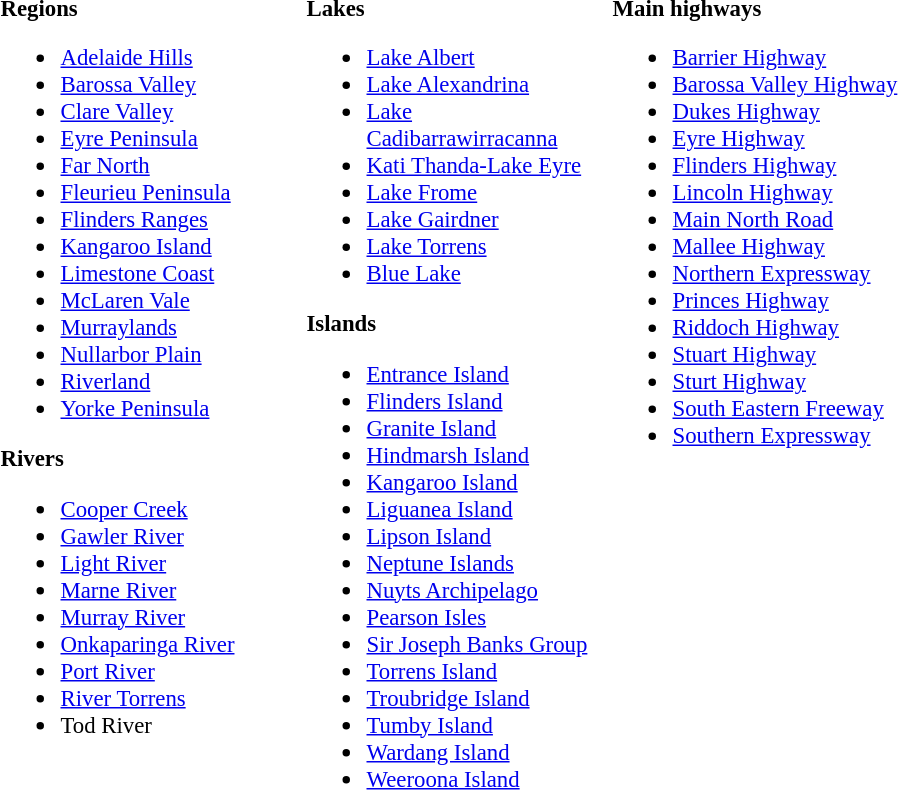<table valign=top style="font-size:95%;"|->
<tr>
<td width=200 valign=top><br><strong>Regions</strong><ul><li><a href='#'>Adelaide Hills</a></li><li><a href='#'>Barossa Valley</a></li><li><a href='#'>Clare Valley</a></li><li><a href='#'>Eyre Peninsula</a></li><li><a href='#'>Far North</a></li><li><a href='#'>Fleurieu Peninsula</a></li><li><a href='#'>Flinders Ranges</a></li><li><a href='#'>Kangaroo Island</a></li><li><a href='#'>Limestone Coast</a></li><li><a href='#'>McLaren Vale</a></li><li><a href='#'>Murraylands</a></li><li><a href='#'>Nullarbor Plain</a></li><li><a href='#'>Riverland</a></li><li><a href='#'>Yorke Peninsula</a></li></ul><strong>Rivers</strong><ul><li><a href='#'>Cooper Creek</a></li><li><a href='#'>Gawler River</a></li><li><a href='#'>Light River</a></li><li><a href='#'>Marne River</a></li><li><a href='#'>Murray River</a></li><li><a href='#'>Onkaparinga River</a></li><li><a href='#'>Port River</a></li><li><a href='#'>River Torrens</a></li><li>Tod River</li></ul></td>
<td width=200 valign=top><br><strong>Lakes</strong><ul><li><a href='#'>Lake Albert</a></li><li><a href='#'>Lake Alexandrina</a></li><li><a href='#'>Lake Cadibarrawirracanna</a></li><li><a href='#'>Kati Thanda-Lake Eyre</a></li><li><a href='#'>Lake Frome</a></li><li><a href='#'>Lake Gairdner</a></li><li><a href='#'>Lake Torrens</a></li><li><a href='#'>Blue Lake</a></li></ul><strong>Islands</strong><ul><li><a href='#'>Entrance Island</a></li><li><a href='#'>Flinders Island</a></li><li><a href='#'>Granite Island</a></li><li><a href='#'>Hindmarsh Island</a></li><li><a href='#'>Kangaroo Island</a></li><li><a href='#'>Liguanea Island</a></li><li><a href='#'>Lipson Island</a></li><li><a href='#'>Neptune Islands</a></li><li><a href='#'>Nuyts Archipelago</a></li><li><a href='#'>Pearson Isles</a></li><li><a href='#'>Sir Joseph Banks Group</a></li><li><a href='#'>Torrens Island</a></li><li><a href='#'>Troubridge Island</a></li><li><a href='#'>Tumby Island</a></li><li><a href='#'>Wardang Island</a></li><li><a href='#'>Weeroona Island</a></li></ul></td>
<td width=200 valign=top><br><strong> Main highways</strong><ul><li><a href='#'>Barrier Highway</a></li><li><a href='#'>Barossa Valley Highway</a></li><li><a href='#'>Dukes Highway</a></li><li><a href='#'>Eyre Highway</a></li><li><a href='#'>Flinders Highway</a></li><li><a href='#'>Lincoln Highway</a></li><li><a href='#'>Main North Road</a></li><li><a href='#'>Mallee Highway</a></li><li><a href='#'>Northern Expressway</a></li><li><a href='#'>Princes Highway</a></li><li><a href='#'>Riddoch Highway</a></li><li><a href='#'>Stuart Highway</a></li><li><a href='#'>Sturt Highway</a></li><li><a href='#'>South Eastern Freeway</a></li><li><a href='#'>Southern Expressway</a></li></ul></td>
</tr>
</table>
